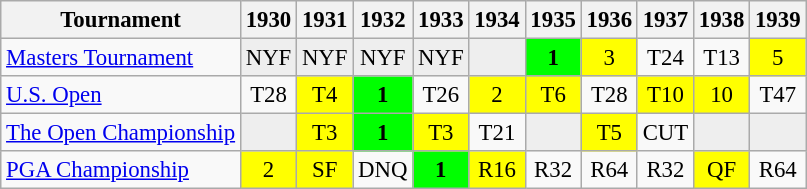<table class="wikitable" style="font-size:95%;text-align:center;">
<tr>
<th>Tournament</th>
<th>1930</th>
<th>1931</th>
<th>1932</th>
<th>1933</th>
<th>1934</th>
<th>1935</th>
<th>1936</th>
<th>1937</th>
<th>1938</th>
<th>1939</th>
</tr>
<tr>
<td align=left><a href='#'>Masters Tournament</a></td>
<td style="background:#eeeeee;">NYF</td>
<td style="background:#eeeeee;">NYF</td>
<td style="background:#eeeeee;">NYF</td>
<td style="background:#eeeeee;">NYF</td>
<td style="background:#eeeeee;"></td>
<td style="background:lime;"><strong>1</strong></td>
<td style="background:yellow;">3</td>
<td>T24</td>
<td>T13</td>
<td style="background:yellow;">5</td>
</tr>
<tr>
<td align=left><a href='#'>U.S. Open</a></td>
<td>T28</td>
<td style="background:yellow;">T4</td>
<td style="background:lime;"><strong>1</strong></td>
<td>T26</td>
<td style="background:yellow;">2</td>
<td style="background:yellow;">T6</td>
<td>T28</td>
<td style="background:yellow;">T10</td>
<td style="background:yellow;">10</td>
<td>T47</td>
</tr>
<tr>
<td align=left><a href='#'>The Open Championship</a></td>
<td style="background:#eeeeee;"></td>
<td style="background:yellow;">T3</td>
<td style="background:lime;"><strong>1</strong></td>
<td style="background:yellow;">T3</td>
<td>T21</td>
<td style="background:#eeeeee;"></td>
<td style="background:yellow;">T5</td>
<td>CUT</td>
<td style="background:#eeeeee;"></td>
<td style="background:#eeeeee;"></td>
</tr>
<tr>
<td align=left><a href='#'>PGA Championship</a></td>
<td style="background:yellow;">2</td>
<td style="background:yellow;">SF</td>
<td>DNQ </td>
<td style="background:lime;"><strong>1</strong></td>
<td style="background:yellow;">R16</td>
<td>R32</td>
<td>R64</td>
<td>R32</td>
<td style="background:yellow;">QF</td>
<td>R64</td>
</tr>
</table>
